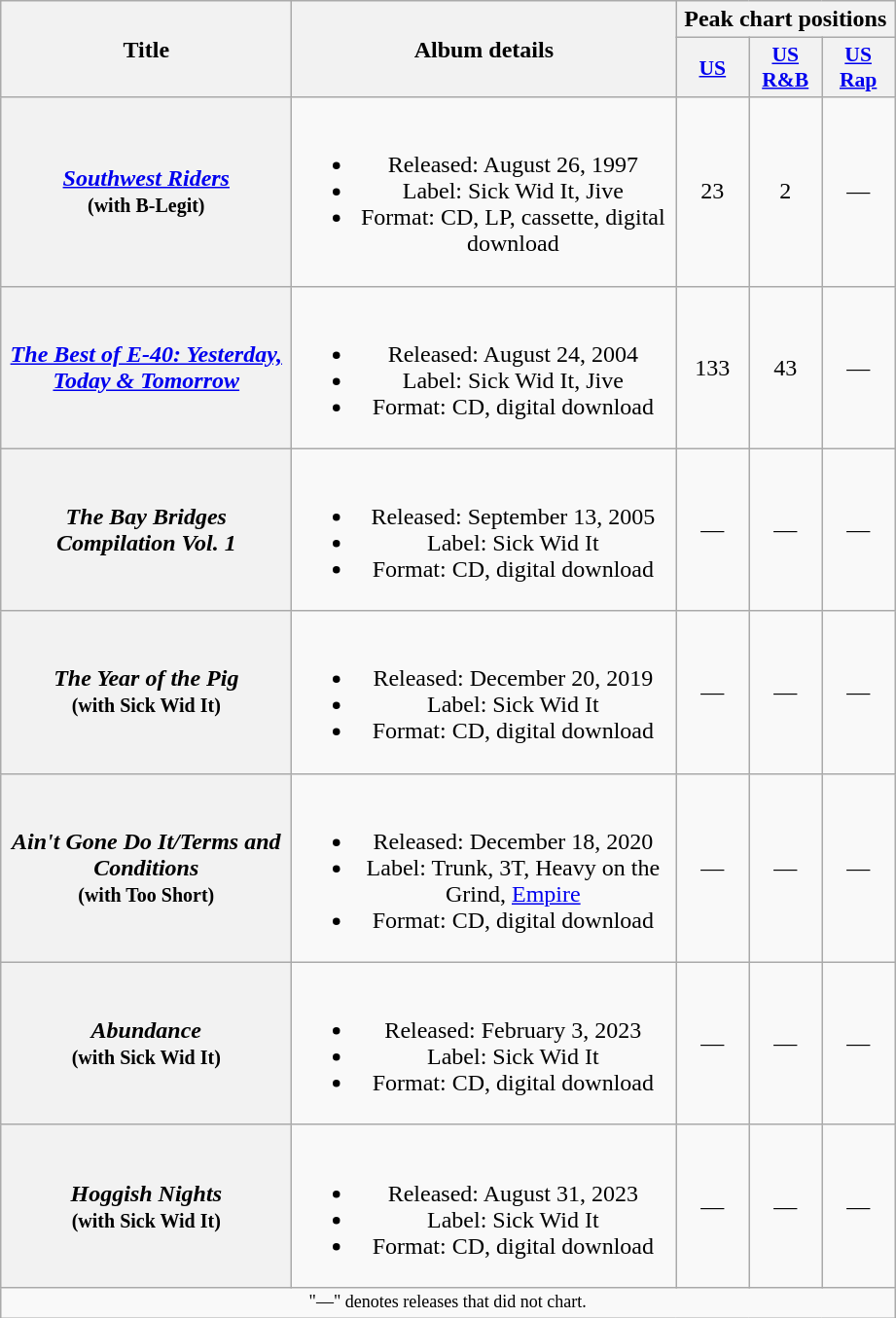<table class="wikitable plainrowheaders" style="text-align:center;">
<tr>
<th scope="col" rowspan="2" style="width:12em;">Title</th>
<th scope="col" rowspan="2" style="width:16em;">Album details</th>
<th scope="col" colspan="3">Peak chart positions</th>
</tr>
<tr>
<th scope="col" style="width:3em;font-size:90%;"><a href='#'>US</a></th>
<th scope="col" style="width:3em;font-size:90%;"><a href='#'>US R&B</a></th>
<th scope="col" style="width:3em;font-size:90%;"><a href='#'>US Rap</a></th>
</tr>
<tr>
<th scope="row"><em><a href='#'>Southwest Riders</a></em><br><small>(with B-Legit)</small></th>
<td><br><ul><li>Released: August 26, 1997</li><li>Label: Sick Wid It, Jive</li><li>Format: CD, LP, cassette, digital download</li></ul></td>
<td>23</td>
<td>2</td>
<td>—</td>
</tr>
<tr>
<th scope="row"><em><a href='#'>The Best of E-40: Yesterday, Today & Tomorrow</a></em></th>
<td><br><ul><li>Released: August 24, 2004</li><li>Label: Sick Wid It, Jive</li><li>Format: CD, digital download</li></ul></td>
<td>133</td>
<td>43</td>
<td>—</td>
</tr>
<tr>
<th scope="row"><em>The Bay Bridges Compilation Vol. 1</em></th>
<td><br><ul><li>Released: September 13, 2005</li><li>Label: Sick Wid It</li><li>Format: CD, digital download</li></ul></td>
<td>—</td>
<td>—</td>
<td>—</td>
</tr>
<tr>
<th scope="row"><em>The Year of the Pig</em><br><small>(with Sick Wid It)</small></th>
<td><br><ul><li>Released: December 20, 2019</li><li>Label: Sick Wid It</li><li>Format: CD, digital download</li></ul></td>
<td>—</td>
<td>—</td>
<td>—</td>
</tr>
<tr>
<th scope="row"><em>Ain't Gone Do It/Terms and Conditions</em><br><small>(with Too Short)</small></th>
<td><br><ul><li>Released: December 18, 2020</li><li>Label: Trunk, 3T, Heavy on the Grind, <a href='#'>Empire</a></li><li>Format: CD, digital download</li></ul></td>
<td>—</td>
<td>—</td>
<td>—</td>
</tr>
<tr>
<th scope="row"><em>Abundance</em><br><small>(with Sick Wid It)</small></th>
<td><br><ul><li>Released: February 3, 2023</li><li>Label: Sick Wid It</li><li>Format: CD, digital download</li></ul></td>
<td>—</td>
<td>—</td>
<td>—</td>
</tr>
<tr>
<th scope="row"><em>Hoggish Nights</em><br><small>(with Sick Wid It)</small></th>
<td><br><ul><li>Released: August 31, 2023</li><li>Label: Sick Wid It</li><li>Format: CD, digital download</li></ul></td>
<td>—</td>
<td>—</td>
<td>—</td>
</tr>
<tr>
<td colspan="8"  style="text-align:center; font-size:75%;">"—" denotes releases that did not chart.</td>
</tr>
</table>
